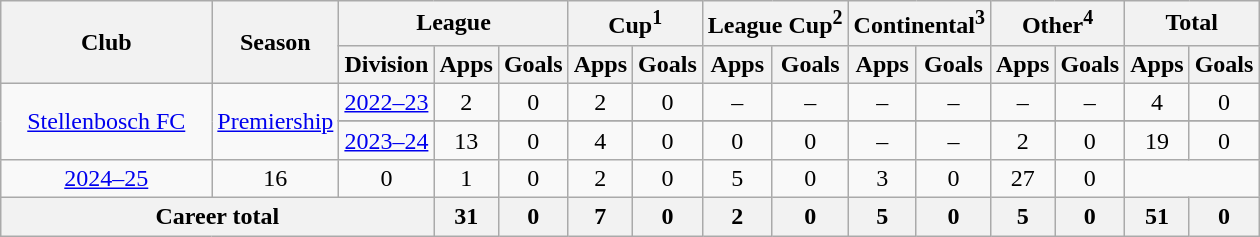<table class="wikitable" style="text-align: center;">
<tr>
<th rowspan=2 style="width: 100pt;">Club</th>
<th rowspan=2>Season</th>
<th colspan=3>League</th>
<th colspan="2">Cup<sup>1</sup></th>
<th colspan="2">League Cup<sup>2</sup></th>
<th colspan="2">Continental<sup>3</sup></th>
<th colspan=2>Other<sup>4</sup></th>
<th colspan=2>Total</th>
</tr>
<tr>
<th>Division</th>
<th>Apps</th>
<th>Goals</th>
<th>Apps</th>
<th>Goals</th>
<th>Apps</th>
<th>Goals</th>
<th>Apps</th>
<th>Goals</th>
<th>Apps</th>
<th>Goals</th>
<th>Apps</th>
<th>Goals</th>
</tr>
<tr>
<td rowspan="3"><a href='#'>Stellenbosch FC</a></td>
<td rowspan="3"><a href='#'>Premiership</a></td>
<td><a href='#'>2022–23</a></td>
<td>2</td>
<td>0</td>
<td>2</td>
<td>0</td>
<td>–</td>
<td>–</td>
<td>–</td>
<td>–</td>
<td>–</td>
<td>–</td>
<td>4</td>
<td>0</td>
</tr>
<tr>
</tr>
<tr>
<td><a href='#'>2023–24</a></td>
<td>13</td>
<td>0</td>
<td>4</td>
<td>0</td>
<td>0</td>
<td>0</td>
<td>–</td>
<td>–</td>
<td>2</td>
<td>0</td>
<td>19</td>
<td>0</td>
</tr>
<tr>
<td><a href='#'>2024–25</a></td>
<td>16</td>
<td>0</td>
<td>1</td>
<td>0</td>
<td>2</td>
<td>0</td>
<td>5</td>
<td>0</td>
<td>3</td>
<td>0</td>
<td>27</td>
<td>0</td>
</tr>
<tr>
<th colspan="3">Career total</th>
<th>31</th>
<th>0</th>
<th>7</th>
<th>0</th>
<th>2</th>
<th>0</th>
<th>5</th>
<th>0</th>
<th>5</th>
<th>0</th>
<th>51</th>
<th>0</th>
</tr>
</table>
